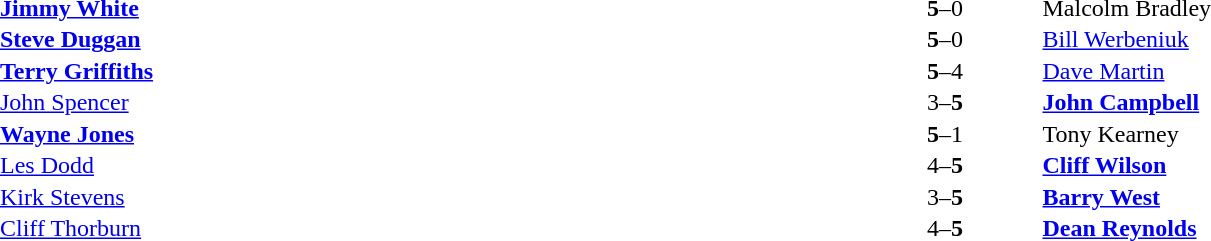<table width="100%" cellspacing="1">
<tr>
<th width=45%></th>
<th width=10%></th>
<th width=45%></th>
</tr>
<tr>
<td> <strong><a href='#'>Jimmy White</a></strong></td>
<td align=center><strong>5</strong>–0</td>
<td> Malcolm Bradley</td>
</tr>
<tr>
<td> <strong><a href='#'>Steve Duggan</a></strong></td>
<td align=center><strong>5</strong>–0</td>
<td> <a href='#'>Bill Werbeniuk</a></td>
</tr>
<tr>
<td> <strong><a href='#'>Terry Griffiths</a></strong></td>
<td align=center><strong>5</strong>–4</td>
<td> <a href='#'>Dave Martin</a></td>
</tr>
<tr>
<td> <a href='#'>John Spencer</a></td>
<td align=center>3–<strong>5</strong></td>
<td> <strong><a href='#'>John Campbell</a></strong></td>
</tr>
<tr>
<td> <strong><a href='#'>Wayne Jones</a></strong></td>
<td align=center><strong>5</strong>–1</td>
<td> Tony Kearney</td>
</tr>
<tr>
<td> <a href='#'>Les Dodd</a></td>
<td align=center>4–<strong>5</strong></td>
<td> <strong><a href='#'>Cliff Wilson</a></strong></td>
</tr>
<tr>
<td> <a href='#'>Kirk Stevens</a></td>
<td align=center>3–<strong>5</strong></td>
<td> <strong><a href='#'>Barry West</a></strong></td>
</tr>
<tr>
<td> <a href='#'>Cliff Thorburn</a></td>
<td align=center>4–<strong>5</strong></td>
<td> <strong><a href='#'>Dean Reynolds</a></strong></td>
</tr>
</table>
